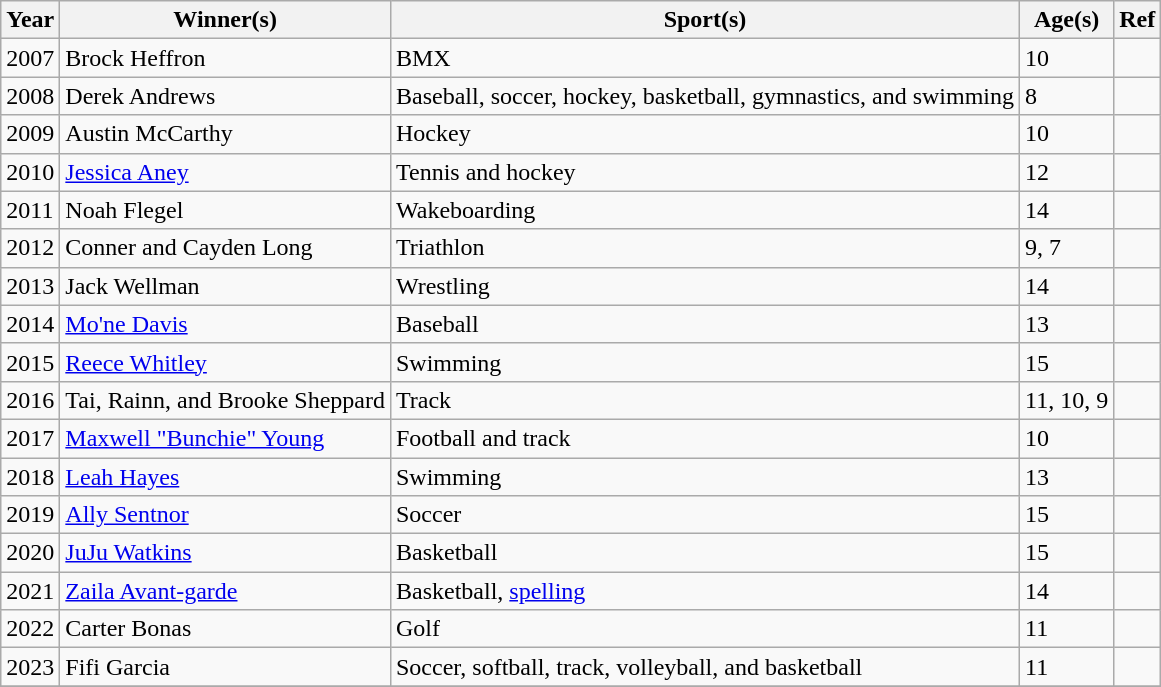<table class="wikitable">
<tr>
<th>Year</th>
<th>Winner(s)</th>
<th>Sport(s)</th>
<th>Age(s)</th>
<th>Ref</th>
</tr>
<tr>
<td>2007</td>
<td> Brock Heffron</td>
<td>BMX</td>
<td>10</td>
<td></td>
</tr>
<tr>
<td>2008</td>
<td> Derek Andrews</td>
<td>Baseball, soccer, hockey, basketball, gymnastics, and swimming</td>
<td>8</td>
<td></td>
</tr>
<tr>
<td>2009</td>
<td> Austin McCarthy</td>
<td>Hockey</td>
<td>10</td>
<td></td>
</tr>
<tr>
<td>2010</td>
<td> <a href='#'>Jessica Aney</a></td>
<td>Tennis and hockey</td>
<td>12</td>
<td></td>
</tr>
<tr>
<td>2011</td>
<td> Noah Flegel</td>
<td>Wakeboarding</td>
<td>14</td>
<td></td>
</tr>
<tr>
<td>2012</td>
<td> Conner and Cayden Long</td>
<td>Triathlon</td>
<td>9, 7</td>
<td></td>
</tr>
<tr>
<td>2013</td>
<td> Jack Wellman</td>
<td>Wrestling</td>
<td>14</td>
<td></td>
</tr>
<tr>
<td>2014</td>
<td> <a href='#'>Mo'ne Davis</a></td>
<td>Baseball</td>
<td>13</td>
<td></td>
</tr>
<tr>
<td>2015</td>
<td> <a href='#'>Reece Whitley</a></td>
<td>Swimming</td>
<td>15</td>
<td></td>
</tr>
<tr>
<td>2016</td>
<td> Tai, Rainn, and Brooke Sheppard</td>
<td>Track</td>
<td>11, 10, 9</td>
<td></td>
</tr>
<tr>
<td>2017</td>
<td> <a href='#'>Maxwell "Bunchie" Young</a></td>
<td>Football and track</td>
<td>10</td>
<td></td>
</tr>
<tr>
<td>2018</td>
<td> <a href='#'>Leah Hayes</a></td>
<td>Swimming</td>
<td>13</td>
<td></td>
</tr>
<tr>
<td>2019</td>
<td> <a href='#'>Ally Sentnor</a></td>
<td>Soccer</td>
<td>15</td>
<td></td>
</tr>
<tr>
<td>2020</td>
<td> <a href='#'>JuJu Watkins</a></td>
<td>Basketball</td>
<td>15</td>
<td></td>
</tr>
<tr>
<td>2021</td>
<td> <a href='#'>Zaila Avant-garde</a></td>
<td>Basketball, <a href='#'>spelling</a></td>
<td>14</td>
<td></td>
</tr>
<tr>
<td>2022</td>
<td> Carter Bonas</td>
<td>Golf</td>
<td>11</td>
<td></td>
</tr>
<tr>
<td>2023</td>
<td> Fifi Garcia</td>
<td>Soccer, softball, track, volleyball, and basketball</td>
<td>11</td>
<td></td>
</tr>
<tr>
</tr>
</table>
